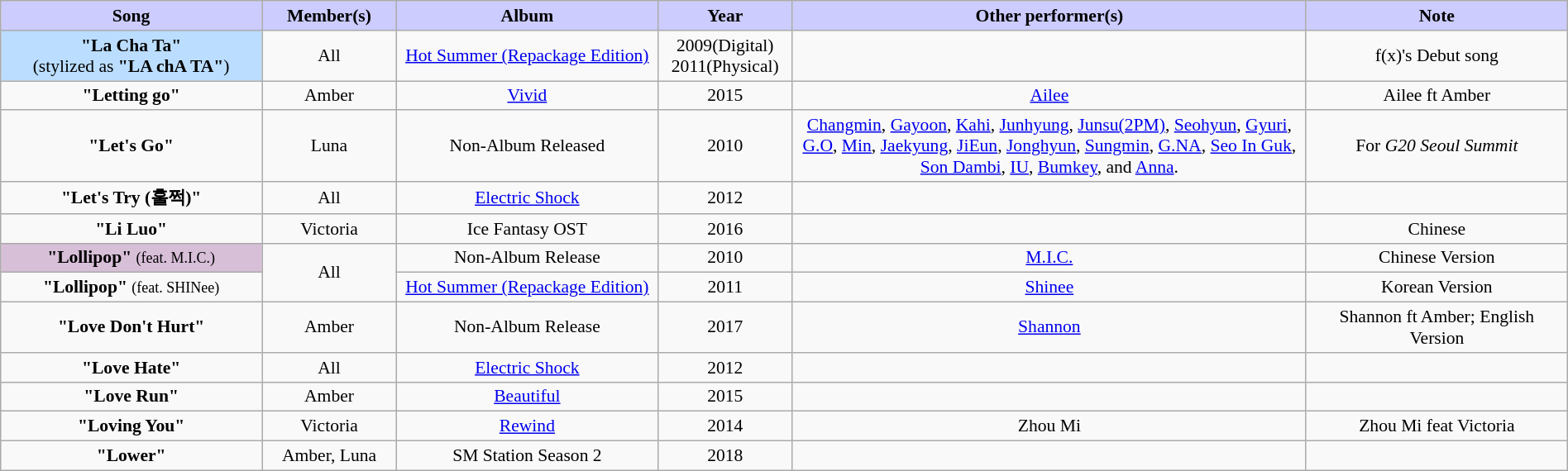<table class="wikitable" style="margin:0.5em auto; clear:both; font-size:.9em; text-align:center; width:100%">
<tr>
<th width="200" style="background: #CCCCFF;">Song</th>
<th width="100" style="background: #CCCCFF;">Member(s)</th>
<th width="200" style="background: #CCCCFF;">Album</th>
<th width="100" style="background: #CCCCFF;">Year</th>
<th width="400" style="background: #CCCCFF;">Other performer(s)</th>
<th width="200" style="background: #CCCCFF;">Note</th>
</tr>
<tr>
<td style="background-color:#bbddff"><strong>"La Cha Ta"</strong><br>(stylized as <strong>"LA chA TA"</strong>)</td>
<td>All</td>
<td><a href='#'>Hot Summer (Repackage Edition)</a></td>
<td>2009(Digital)<br> 2011(Physical)</td>
<td></td>
<td>f(x)'s Debut song</td>
</tr>
<tr>
<td><strong>"Letting go"</strong></td>
<td>Amber</td>
<td><a href='#'>Vivid</a></td>
<td>2015</td>
<td><a href='#'>Ailee</a></td>
<td>Ailee ft Amber</td>
</tr>
<tr>
<td><strong>"Let's Go"</strong></td>
<td>Luna</td>
<td>Non-Album Released</td>
<td>2010</td>
<td><a href='#'>Changmin</a>, <a href='#'>Gayoon</a>, <a href='#'>Kahi</a>, <a href='#'>Junhyung</a>, <a href='#'>Junsu(2PM)</a>, <a href='#'>Seohyun</a>, <a href='#'>Gyuri</a>, <a href='#'>G.O</a>, <a href='#'>Min</a>, <a href='#'>Jaekyung</a>, <a href='#'>JiEun</a>, <a href='#'>Jonghyun</a>, <a href='#'>Sungmin</a>, <a href='#'>G.NA</a>, <a href='#'>Seo In Guk</a>, <a href='#'>Son Dambi</a>, <a href='#'>IU</a>, <a href='#'>Bumkey</a>, and <a href='#'>Anna</a>.</td>
<td>For <em>G20 Seoul Summit</em></td>
</tr>
<tr>
<td><strong>"Let's Try (훌쩍)"</strong></td>
<td>All</td>
<td><a href='#'>Electric Shock</a></td>
<td>2012</td>
<td></td>
<td></td>
</tr>
<tr>
<td><strong>"Li Luo"</strong></td>
<td>Victoria</td>
<td>Ice Fantasy OST</td>
<td>2016</td>
<td></td>
<td>Chinese</td>
</tr>
<tr>
<td style="background-color:#D8BFD8"><strong>"Lollipop"</strong> <small>(feat. M.I.C.)</small></td>
<td rowspan="2">All</td>
<td>Non-Album Release</td>
<td>2010</td>
<td><a href='#'>M.I.C.</a></td>
<td>Chinese Version</td>
</tr>
<tr>
<td><strong>"Lollipop"</strong> <small>(feat. SHINee)</small></td>
<td><a href='#'>Hot Summer (Repackage Edition)</a></td>
<td>2011</td>
<td><a href='#'>Shinee</a></td>
<td>Korean Version</td>
</tr>
<tr>
<td><strong>"Love Don't Hurt"</strong></td>
<td>Amber</td>
<td>Non-Album Release</td>
<td>2017</td>
<td><a href='#'>Shannon</a></td>
<td>Shannon ft Amber; English Version</td>
</tr>
<tr>
<td><strong>"Love Hate"</strong></td>
<td>All</td>
<td><a href='#'>Electric Shock</a></td>
<td>2012</td>
<td></td>
<td></td>
</tr>
<tr>
<td><strong>"Love Run"</strong></td>
<td>Amber</td>
<td><a href='#'>Beautiful</a></td>
<td>2015</td>
<td></td>
<td></td>
</tr>
<tr>
<td><strong>"Loving You"</strong></td>
<td>Victoria</td>
<td><a href='#'>Rewind</a></td>
<td>2014</td>
<td>Zhou Mi</td>
<td>Zhou Mi feat Victoria</td>
</tr>
<tr>
<td><strong>"Lower"</strong></td>
<td>Amber, Luna</td>
<td>SM Station Season 2</td>
<td>2018</td>
<td></td>
<td></td>
</tr>
</table>
